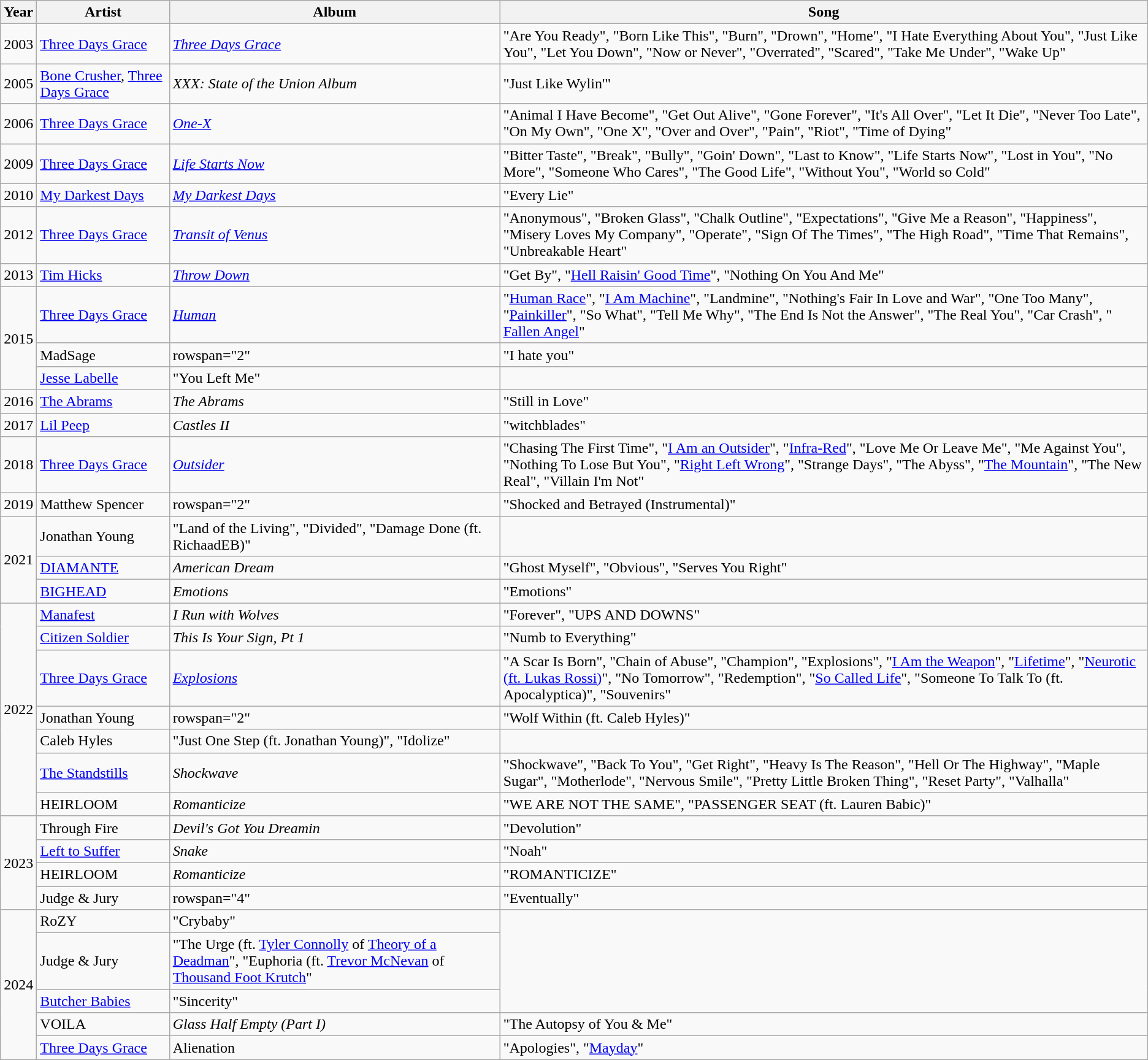<table class="wikitable">
<tr>
<th>Year</th>
<th>Artist</th>
<th>Album</th>
<th>Song</th>
</tr>
<tr>
<td rowspan="1">2003</td>
<td><a href='#'>Three Days Grace</a></td>
<td><em><a href='#'>Three Days Grace</a></em></td>
<td>"Are You Ready", "Born Like This", "Burn", "Drown", "Home", "I Hate Everything About You", "Just Like You", "Let You Down", "Now or Never", "Overrated", "Scared", "Take Me Under", "Wake Up"</td>
</tr>
<tr>
<td rowspan="1">2005</td>
<td><a href='#'>Bone Crusher</a>, <a href='#'>Three Days Grace</a></td>
<td><em>XXX: State of the Union Album</em></td>
<td>"Just Like Wylin'"</td>
</tr>
<tr>
<td rowspan="1">2006</td>
<td><a href='#'>Three Days Grace</a></td>
<td><em><a href='#'>One-X</a></em></td>
<td>"Animal I Have Become", "Get Out Alive", "Gone Forever", "It's All Over", "Let It Die", "Never Too Late", "On My Own", "One X", "Over and Over", "Pain", "Riot", "Time of Dying"</td>
</tr>
<tr>
<td rowspan="1">2009</td>
<td><a href='#'>Three Days Grace</a></td>
<td><em><a href='#'>Life Starts Now</a></em></td>
<td>"Bitter Taste", "Break", "Bully", "Goin' Down", "Last to Know", "Life Starts Now", "Lost in You", "No More", "Someone Who Cares", "The Good Life", "Without You", "World so Cold"</td>
</tr>
<tr>
<td rowspan="1">2010</td>
<td><a href='#'>My Darkest Days</a></td>
<td><em><a href='#'>My Darkest Days</a></em></td>
<td>"Every Lie"</td>
</tr>
<tr>
<td rowspan="1">2012</td>
<td><a href='#'>Three Days Grace</a></td>
<td><em><a href='#'>Transit of Venus</a></em></td>
<td>"Anonymous", "Broken Glass", "Chalk Outline", "Expectations", "Give Me a Reason", "Happiness", "Misery Loves My Company", "Operate", "Sign Of The Times", "The High Road", "Time That Remains", "Unbreakable Heart"</td>
</tr>
<tr>
<td>2013</td>
<td><a href='#'>Tim Hicks</a></td>
<td><em><a href='#'>Throw Down</a></em></td>
<td>"Get By", "<a href='#'>Hell Raisin' Good Time</a>", "Nothing On You And Me"</td>
</tr>
<tr>
<td rowspan="3">2015</td>
<td><a href='#'>Three Days Grace</a></td>
<td><em><a href='#'>Human</a></em></td>
<td>"<a href='#'>Human Race</a>", "<a href='#'>I Am Machine</a>", "Landmine", "Nothing's Fair In Love and War", "One Too Many", "<a href='#'>Painkiller</a>", "So What", "Tell Me Why", "The End Is Not the Answer", "The Real You", "Car Crash", "<a href='#'> Fallen Angel</a>"</td>
</tr>
<tr>
<td>MadSage</td>
<td>rowspan="2" </td>
<td>"I hate you"</td>
</tr>
<tr>
<td><a href='#'>Jesse Labelle</a></td>
<td>"You Left Me"</td>
</tr>
<tr>
<td rowspan="1">2016</td>
<td><a href='#'>The Abrams</a></td>
<td><em>The Abrams</em></td>
<td>"Still in Love"</td>
</tr>
<tr>
<td rowspan="1">2017</td>
<td><a href='#'>Lil Peep</a></td>
<td><em>Castles II</em></td>
<td>"witchblades"</td>
</tr>
<tr>
<td rowspan="1">2018</td>
<td><a href='#'>Three Days Grace</a></td>
<td><em><a href='#'>Outsider</a></em></td>
<td>"Chasing The First Time", "<a href='#'>I Am an Outsider</a>", "<a href='#'>Infra-Red</a>", "Love Me Or Leave Me", "Me Against You", "Nothing To Lose But You", "<a href='#'>Right Left Wrong</a>", "Strange Days", "The Abyss", "<a href='#'>The Mountain</a>", "The New Real", "Villain I'm Not"</td>
</tr>
<tr>
<td rowspan="1">2019</td>
<td>Matthew Spencer</td>
<td>rowspan="2" </td>
<td>"Shocked and Betrayed (Instrumental)"</td>
</tr>
<tr>
<td rowspan="3">2021</td>
<td>Jonathan Young</td>
<td>"Land of the Living", "Divided", "Damage Done (ft. RichaadEB)"</td>
</tr>
<tr>
<td><a href='#'>DIAMANTE</a></td>
<td><em>American Dream</em></td>
<td>"Ghost Myself", "Obvious", "Serves You Right"</td>
</tr>
<tr>
<td><a href='#'>BIGHEAD</a></td>
<td><em>Emotions</em></td>
<td>"Emotions"</td>
</tr>
<tr>
<td rowspan="7">2022</td>
<td><a href='#'>Manafest</a></td>
<td><em>I Run with Wolves</em></td>
<td>"Forever", "UPS AND DOWNS"</td>
</tr>
<tr>
<td><a href='#'>Citizen Soldier</a></td>
<td><em>This Is Your Sign, Pt 1</em></td>
<td>"Numb to Everything"</td>
</tr>
<tr>
<td><a href='#'>Three Days Grace</a></td>
<td><em><a href='#'>Explosions</a></em></td>
<td>"A Scar Is Born", "Chain of Abuse", "Champion", "Explosions", "<a href='#'>I Am the Weapon</a>", "<a href='#'>Lifetime</a>", "<a href='#'>Neurotic (ft. Lukas Rossi)</a>", "No Tomorrow", "Redemption", "<a href='#'>So Called Life</a>", "Someone To Talk To (ft. Apocalyptica)", "Souvenirs"</td>
</tr>
<tr>
<td>Jonathan Young</td>
<td>rowspan="2" </td>
<td>"Wolf Within (ft. Caleb Hyles)"</td>
</tr>
<tr>
<td>Caleb Hyles</td>
<td>"Just One Step (ft. Jonathan Young)", "Idolize"</td>
</tr>
<tr>
<td><a href='#'>The Standstills</a></td>
<td><em>Shockwave</em></td>
<td>"Shockwave", "Back To You", "Get Right", "Heavy Is The Reason", "Hell Or The Highway", "Maple Sugar", "Motherlode", "Nervous Smile", "Pretty Little Broken Thing", "Reset Party", "Valhalla"</td>
</tr>
<tr>
<td>HEIRLOOM</td>
<td><em>Romanticize</em></td>
<td>"WE ARE NOT THE SAME", "PASSENGER SEAT (ft. Lauren Babic)"</td>
</tr>
<tr>
<td rowspan="4">2023</td>
<td>Through Fire</td>
<td><em>Devil's Got You Dreamin</em></td>
<td>"Devolution"</td>
</tr>
<tr>
<td><a href='#'>Left to Suffer</a></td>
<td><em>Snake</em></td>
<td>"Noah"</td>
</tr>
<tr>
<td>HEIRLOOM</td>
<td><em>Romanticize</em></td>
<td>"ROMANTICIZE"</td>
</tr>
<tr>
<td>Judge & Jury</td>
<td>rowspan="4" </td>
<td>"Eventually"</td>
</tr>
<tr>
<td rowspan="5">2024</td>
<td>RoZY</td>
<td>"Crybaby"</td>
</tr>
<tr>
<td>Judge & Jury</td>
<td>"The Urge (ft. <a href='#'>Tyler Connolly</a> of <a href='#'>Theory of a Deadman</a>", "Euphoria (ft. <a href='#'>Trevor McNevan</a> of <a href='#'>Thousand Foot Krutch</a>"</td>
</tr>
<tr>
<td><a href='#'>Butcher Babies</a></td>
<td>"Sincerity"</td>
</tr>
<tr>
<td>VOILA</td>
<td><em>Glass Half Empty (Part I)</td>
<td>"The Autopsy of You & Me"</td>
</tr>
<tr>
<td><a href='#'>Three Days Grace</a></td>
<td></em>Alienation<em></td>
<td>"Apologies", "<a href='#'>Mayday</a>"</td>
</tr>
</table>
